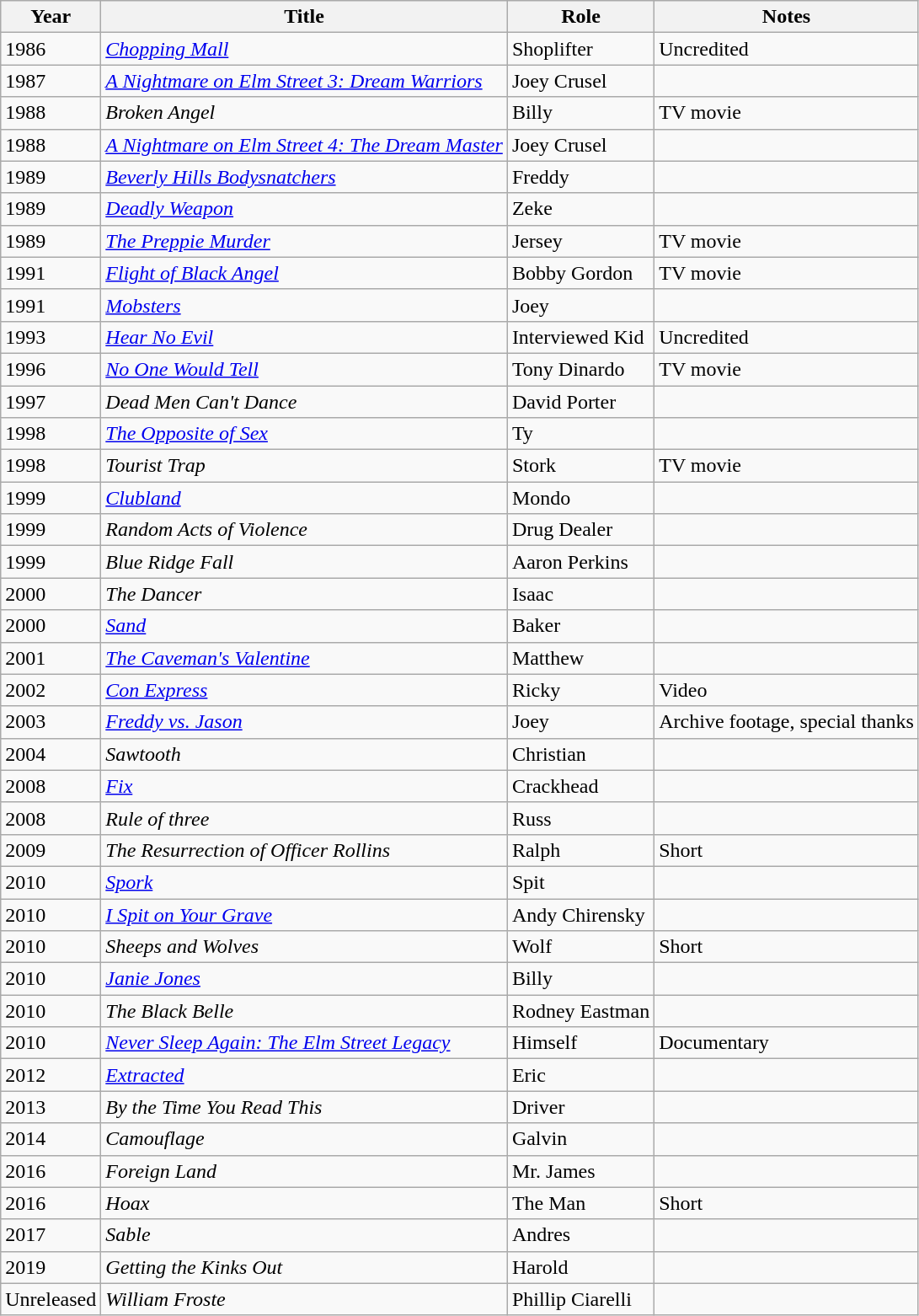<table class="wikitable">
<tr>
<th>Year</th>
<th>Title</th>
<th>Role</th>
<th>Notes</th>
</tr>
<tr>
<td>1986</td>
<td><em><a href='#'>Chopping Mall</a></em></td>
<td>Shoplifter</td>
<td>Uncredited</td>
</tr>
<tr>
<td>1987</td>
<td><em><a href='#'>A Nightmare on Elm Street 3: Dream Warriors</a></em></td>
<td>Joey Crusel</td>
<td></td>
</tr>
<tr>
<td>1988</td>
<td><em>Broken Angel</em></td>
<td>Billy</td>
<td>TV movie</td>
</tr>
<tr>
<td>1988</td>
<td><em><a href='#'>A Nightmare on Elm Street 4: The Dream Master</a></em></td>
<td>Joey Crusel</td>
<td></td>
</tr>
<tr>
<td>1989</td>
<td><em><a href='#'>Beverly Hills Bodysnatchers</a></em></td>
<td>Freddy</td>
<td></td>
</tr>
<tr>
<td>1989</td>
<td><em><a href='#'>Deadly Weapon</a></em></td>
<td>Zeke</td>
<td></td>
</tr>
<tr>
<td>1989</td>
<td><em><a href='#'>The Preppie Murder</a></em></td>
<td>Jersey</td>
<td>TV movie</td>
</tr>
<tr>
<td>1991</td>
<td><em><a href='#'>Flight of Black Angel</a></em></td>
<td>Bobby Gordon</td>
<td>TV movie</td>
</tr>
<tr>
<td>1991</td>
<td><em><a href='#'>Mobsters</a></em></td>
<td>Joey</td>
<td></td>
</tr>
<tr>
<td>1993</td>
<td><em><a href='#'>Hear No Evil</a> </em></td>
<td>Interviewed Kid</td>
<td>Uncredited</td>
</tr>
<tr>
<td>1996</td>
<td><em><a href='#'>No One Would Tell</a></em></td>
<td>Tony Dinardo</td>
<td>TV movie</td>
</tr>
<tr>
<td>1997</td>
<td><em>Dead Men Can't Dance</em></td>
<td>David Porter</td>
<td></td>
</tr>
<tr>
<td>1998</td>
<td><em><a href='#'>The Opposite of Sex</a></em></td>
<td>Ty</td>
<td></td>
</tr>
<tr>
<td>1998</td>
<td><em>Tourist Trap</em></td>
<td>Stork</td>
<td>TV movie</td>
</tr>
<tr>
<td>1999</td>
<td><em><a href='#'>Clubland</a></em></td>
<td>Mondo</td>
<td></td>
</tr>
<tr>
<td>1999</td>
<td><em>Random Acts of Violence</em></td>
<td>Drug Dealer</td>
<td></td>
</tr>
<tr>
<td>1999</td>
<td><em>Blue Ridge Fall</em></td>
<td>Aaron Perkins</td>
<td></td>
</tr>
<tr>
<td>2000</td>
<td><em>The Dancer</em></td>
<td>Isaac</td>
<td></td>
</tr>
<tr>
<td>2000</td>
<td><em><a href='#'>Sand</a></em></td>
<td>Baker</td>
<td></td>
</tr>
<tr>
<td>2001</td>
<td><em><a href='#'>The Caveman's Valentine</a></em></td>
<td>Matthew</td>
<td></td>
</tr>
<tr>
<td>2002</td>
<td><em><a href='#'>Con Express</a></em></td>
<td>Ricky</td>
<td>Video</td>
</tr>
<tr>
<td>2003</td>
<td><em><a href='#'>Freddy vs. Jason</a></em></td>
<td>Joey</td>
<td>Archive footage, special thanks</td>
</tr>
<tr>
<td>2004</td>
<td><em>Sawtooth</em></td>
<td>Christian</td>
<td></td>
</tr>
<tr>
<td>2008</td>
<td><em><a href='#'>Fix</a></em></td>
<td>Crackhead</td>
<td></td>
</tr>
<tr>
<td>2008</td>
<td><em>Rule of three</em></td>
<td>Russ</td>
<td></td>
</tr>
<tr>
<td>2009</td>
<td><em>The Resurrection of Officer Rollins</em></td>
<td>Ralph</td>
<td>Short</td>
</tr>
<tr>
<td>2010</td>
<td><em><a href='#'>Spork</a></em></td>
<td>Spit</td>
<td></td>
</tr>
<tr>
<td>2010</td>
<td><em><a href='#'>I Spit on Your Grave</a></em></td>
<td>Andy  Chirensky</td>
<td></td>
</tr>
<tr>
<td>2010</td>
<td><em>Sheeps and Wolves</em></td>
<td>Wolf</td>
<td>Short</td>
</tr>
<tr>
<td>2010</td>
<td><em><a href='#'>Janie Jones</a></em></td>
<td>Billy</td>
<td></td>
</tr>
<tr>
<td>2010</td>
<td><em>The Black Belle</em></td>
<td>Rodney Eastman</td>
<td></td>
</tr>
<tr>
<td>2010</td>
<td><em><a href='#'>Never Sleep Again: The Elm Street Legacy</a></em></td>
<td>Himself</td>
<td>Documentary</td>
</tr>
<tr>
<td>2012</td>
<td><em><a href='#'>Extracted</a></em></td>
<td>Eric</td>
<td></td>
</tr>
<tr>
<td>2013</td>
<td><em>By the Time You Read This</em></td>
<td>Driver</td>
<td></td>
</tr>
<tr>
<td>2014</td>
<td><em>Camouflage</em></td>
<td>Galvin</td>
<td></td>
</tr>
<tr>
<td>2016</td>
<td><em>Foreign Land</em></td>
<td>Mr. James</td>
<td></td>
</tr>
<tr>
<td>2016</td>
<td><em>Hoax</em></td>
<td>The Man</td>
<td>Short</td>
</tr>
<tr>
<td>2017</td>
<td><em>Sable</em></td>
<td>Andres</td>
<td></td>
</tr>
<tr>
<td>2019</td>
<td><em>Getting the Kinks Out</em></td>
<td>Harold</td>
<td></td>
</tr>
<tr>
<td>Unreleased</td>
<td><em>William Froste</em></td>
<td>Phillip Ciarelli</td>
<td></td>
</tr>
</table>
